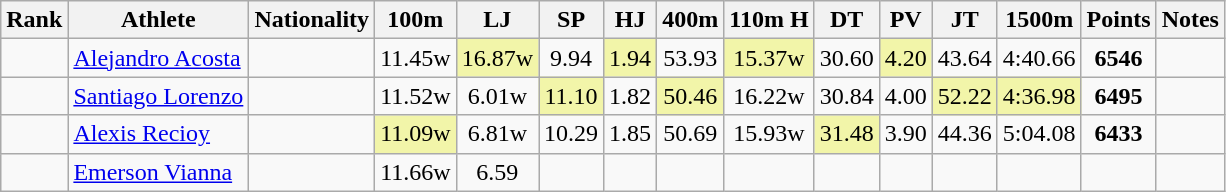<table class="wikitable sortable" style=" text-align:center;">
<tr>
<th>Rank</th>
<th>Athlete</th>
<th>Nationality</th>
<th>100m</th>
<th>LJ</th>
<th>SP</th>
<th>HJ</th>
<th>400m</th>
<th>110m H</th>
<th>DT</th>
<th>PV</th>
<th>JT</th>
<th>1500m</th>
<th>Points</th>
<th>Notes</th>
</tr>
<tr>
<td></td>
<td align=left><a href='#'>Alejandro Acosta</a></td>
<td align=left></td>
<td>11.45w</td>
<td bgcolor=#F2F5A9>16.87w</td>
<td>9.94</td>
<td bgcolor=#F2F5A9>1.94</td>
<td>53.93</td>
<td bgcolor=#F2F5A9>15.37w</td>
<td>30.60</td>
<td bgcolor=#F2F5A9>4.20</td>
<td>43.64</td>
<td>4:40.66</td>
<td><strong>6546</strong></td>
<td></td>
</tr>
<tr>
<td></td>
<td align=left><a href='#'>Santiago Lorenzo</a></td>
<td align=left></td>
<td>11.52w</td>
<td>6.01w</td>
<td bgcolor=#F2F5A9>11.10</td>
<td>1.82</td>
<td bgcolor=#F2F5A9>50.46</td>
<td>16.22w</td>
<td>30.84</td>
<td>4.00</td>
<td bgcolor=#F2F5A9>52.22</td>
<td bgcolor=#F2F5A9>4:36.98</td>
<td><strong>6495</strong></td>
<td></td>
</tr>
<tr>
<td></td>
<td align=left><a href='#'>Alexis Recioy</a></td>
<td align=left></td>
<td bgcolor=#F2F5A9>11.09w</td>
<td>6.81w</td>
<td>10.29</td>
<td>1.85</td>
<td>50.69</td>
<td>15.93w</td>
<td bgcolor=#F2F5A9>31.48</td>
<td>3.90</td>
<td>44.36</td>
<td>5:04.08</td>
<td><strong>6433</strong></td>
<td></td>
</tr>
<tr>
<td></td>
<td align=left><a href='#'>Emerson Vianna</a></td>
<td align=left></td>
<td>11.66w</td>
<td>6.59</td>
<td></td>
<td></td>
<td></td>
<td></td>
<td></td>
<td></td>
<td></td>
<td></td>
<td><strong></strong></td>
<td></td>
</tr>
</table>
